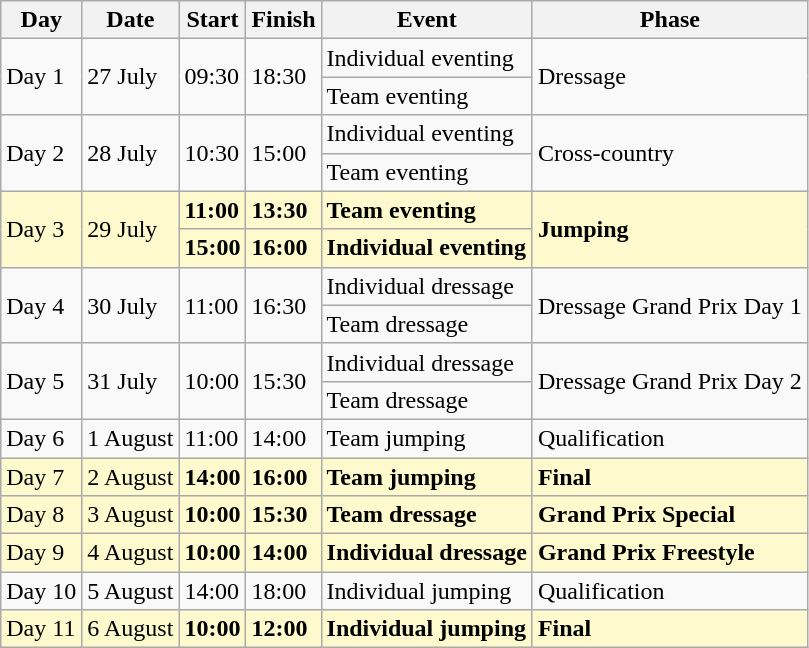<table class=wikitable>
<tr>
<th>Day</th>
<th>Date</th>
<th>Start</th>
<th>Finish</th>
<th>Event</th>
<th>Phase</th>
</tr>
<tr>
<td rowspan=2>Day 1</td>
<td rowspan=2>27 July</td>
<td rowspan=2>09:30</td>
<td rowspan=2>18:30</td>
<td>Individual eventing</td>
<td rowspan=2>Dressage</td>
</tr>
<tr>
<td>Team eventing</td>
</tr>
<tr>
<td rowspan=2>Day 2</td>
<td rowspan=2>28 July</td>
<td rowspan=2>10:30</td>
<td rowspan=2>15:00</td>
<td>Individual eventing</td>
<td rowspan=2>Cross-country</td>
</tr>
<tr>
<td>Team eventing</td>
</tr>
<tr style=background:lemonchiffon>
<td rowspan=2>Day 3</td>
<td rowspan=2>29 July</td>
<td><strong>11:00</strong></td>
<td><strong>13:30</strong></td>
<td><strong>Team eventing</strong></td>
<td rowspan=2><strong>Jumping</strong></td>
</tr>
<tr style=background:lemonchiffon>
<td><strong>15:00</strong></td>
<td><strong>16:00</strong></td>
<td><strong>Individual eventing</strong></td>
</tr>
<tr>
<td rowspan=2>Day 4</td>
<td rowspan=2>30 July</td>
<td rowspan=2>11:00</td>
<td rowspan=2>16:30</td>
<td>Individual dressage</td>
<td rowspan=2>Dressage Grand Prix Day 1</td>
</tr>
<tr>
<td>Team dressage</td>
</tr>
<tr>
<td rowspan=2>Day 5</td>
<td rowspan=2>31 July</td>
<td rowspan=2>10:00</td>
<td rowspan=2>15:30</td>
<td>Individual dressage</td>
<td rowspan=2>Dressage Grand Prix Day 2</td>
</tr>
<tr>
<td>Team dressage</td>
</tr>
<tr>
<td>Day 6</td>
<td>1 August</td>
<td>11:00</td>
<td>14:00</td>
<td>Team jumping</td>
<td>Qualification</td>
</tr>
<tr style=background:lemonchiffon>
<td>Day 7</td>
<td>2 August</td>
<td><strong>14:00</strong></td>
<td><strong>16:00</strong></td>
<td><strong>Team jumping</strong></td>
<td><strong>Final</strong></td>
</tr>
<tr style=background:lemonchiffon>
<td>Day 8</td>
<td>3 August</td>
<td><strong>10:00</strong></td>
<td><strong>15:30</strong></td>
<td><strong>Team dressage</strong></td>
<td><strong>Grand Prix Special</strong></td>
</tr>
<tr style=background:lemonchiffon>
<td>Day 9</td>
<td>4 August</td>
<td><strong>10:00</strong></td>
<td><strong>14:00</strong></td>
<td><strong>Individual dressage</strong></td>
<td><strong>Grand Prix Freestyle</strong></td>
</tr>
<tr>
<td>Day 10</td>
<td>5 August</td>
<td>14:00</td>
<td>18:00</td>
<td>Individual jumping</td>
<td>Qualification</td>
</tr>
<tr style=background:lemonchiffon>
<td>Day 11</td>
<td>6 August</td>
<td><strong>10:00</strong></td>
<td><strong>12:00</strong></td>
<td><strong>Individual jumping</strong></td>
<td><strong>Final</strong></td>
</tr>
</table>
